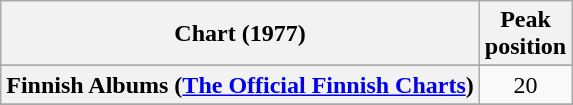<table class="wikitable sortable plainrowheaders">
<tr>
<th>Chart (1977)</th>
<th>Peak<br>position</th>
</tr>
<tr>
</tr>
<tr>
</tr>
<tr>
<th scope="row">Finnish Albums (<a href='#'>The Official Finnish Charts</a>)</th>
<td align="center">20</td>
</tr>
<tr>
</tr>
<tr>
</tr>
<tr>
</tr>
</table>
